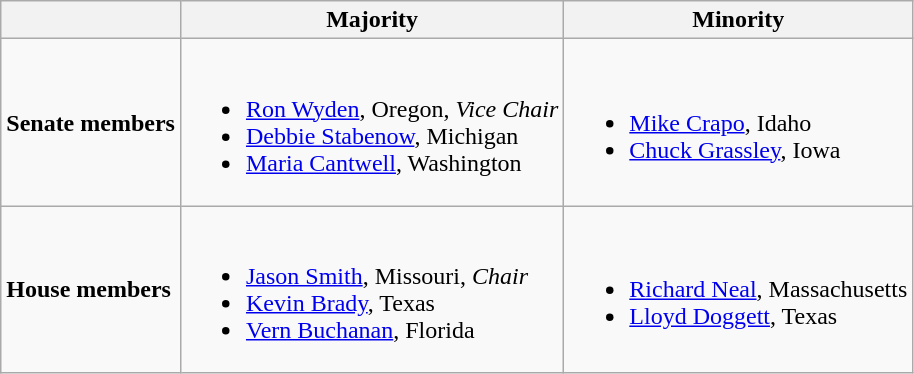<table class="wikitable">
<tr>
<th></th>
<th>Majority</th>
<th>Minority</th>
</tr>
<tr>
<td><strong>Senate members</strong></td>
<td><br><ul><li><a href='#'>Ron Wyden</a>, Oregon, <em>Vice Chair</em></li><li><a href='#'>Debbie Stabenow</a>, Michigan</li><li><a href='#'>Maria Cantwell</a>, Washington</li></ul></td>
<td><br><ul><li><a href='#'>Mike Crapo</a>, Idaho</li><li><a href='#'>Chuck Grassley</a>, Iowa</li></ul></td>
</tr>
<tr>
<td><strong>House members</strong></td>
<td><br><ul><li><a href='#'>Jason Smith</a>, Missouri, <em>Chair</em></li><li><a href='#'>Kevin Brady</a>, Texas</li><li><a href='#'>Vern Buchanan</a>, Florida</li></ul></td>
<td><br><ul><li><a href='#'>Richard Neal</a>, Massachusetts</li><li><a href='#'>Lloyd Doggett</a>, Texas</li></ul></td>
</tr>
</table>
